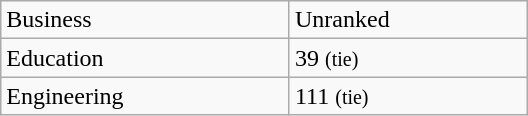<table class="wikitable floatright" style="width: 22em;">
<tr>
<td>Business</td>
<td>Unranked</td>
</tr>
<tr>
<td>Education</td>
<td>39 <small>(tie)</small></td>
</tr>
<tr>
<td>Engineering</td>
<td>111 <small>(tie)</small></td>
</tr>
</table>
